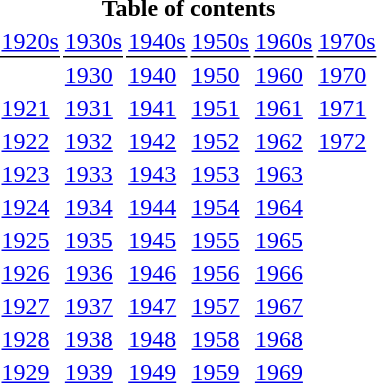<table id="toc" class="toccolours plainlinks" summary="Contents" |>
<tr>
<th colspan="6">Table of contents</th>
</tr>
<tr>
<td style="border-bottom:solid 1px"><a href='#'>1920s</a></td>
<td style="border-bottom:solid 1px"><a href='#'>1930s</a></td>
<td style="border-bottom:solid 1px"><a href='#'>1940s</a></td>
<td style="border-bottom:solid 1px"><a href='#'>1950s</a></td>
<td style="border-bottom:solid 1px"><a href='#'>1960s</a></td>
<td style="border-bottom:solid 1px"><a href='#'>1970s</a></td>
</tr>
<tr>
<td></td>
<td><a href='#'>1930</a></td>
<td><a href='#'>1940</a></td>
<td><a href='#'>1950</a></td>
<td><a href='#'>1960</a></td>
<td><a href='#'>1970</a></td>
</tr>
<tr>
<td><a href='#'>1921</a></td>
<td><a href='#'>1931</a></td>
<td><a href='#'>1941</a></td>
<td><a href='#'>1951</a></td>
<td><a href='#'>1961</a></td>
<td><a href='#'>1971</a></td>
</tr>
<tr>
<td><a href='#'>1922</a></td>
<td><a href='#'>1932</a></td>
<td><a href='#'>1942</a></td>
<td><a href='#'>1952</a></td>
<td><a href='#'>1962</a></td>
<td><a href='#'>1972</a></td>
</tr>
<tr>
<td><a href='#'>1923</a></td>
<td><a href='#'>1933</a></td>
<td><a href='#'>1943</a></td>
<td><a href='#'>1953</a></td>
<td><a href='#'>1963</a></td>
</tr>
<tr>
<td><a href='#'>1924</a></td>
<td><a href='#'>1934</a></td>
<td><a href='#'>1944</a></td>
<td><a href='#'>1954</a></td>
<td><a href='#'>1964</a></td>
</tr>
<tr>
<td><a href='#'>1925</a></td>
<td><a href='#'>1935</a></td>
<td><a href='#'>1945</a></td>
<td><a href='#'>1955</a></td>
<td><a href='#'>1965</a></td>
</tr>
<tr>
<td><a href='#'>1926</a></td>
<td><a href='#'>1936</a></td>
<td><a href='#'>1946</a></td>
<td><a href='#'>1956</a></td>
<td><a href='#'>1966</a></td>
</tr>
<tr>
<td><a href='#'>1927</a></td>
<td><a href='#'>1937</a></td>
<td><a href='#'>1947</a></td>
<td><a href='#'>1957</a></td>
<td><a href='#'>1967</a></td>
</tr>
<tr>
<td><a href='#'>1928</a></td>
<td><a href='#'>1938</a></td>
<td><a href='#'>1948</a></td>
<td><a href='#'>1958</a></td>
<td><a href='#'>1968</a></td>
</tr>
<tr>
<td><a href='#'>1929</a></td>
<td><a href='#'>1939</a></td>
<td><a href='#'>1949</a></td>
<td><a href='#'>1959</a></td>
<td><a href='#'>1969</a></td>
</tr>
<tr>
</tr>
</table>
